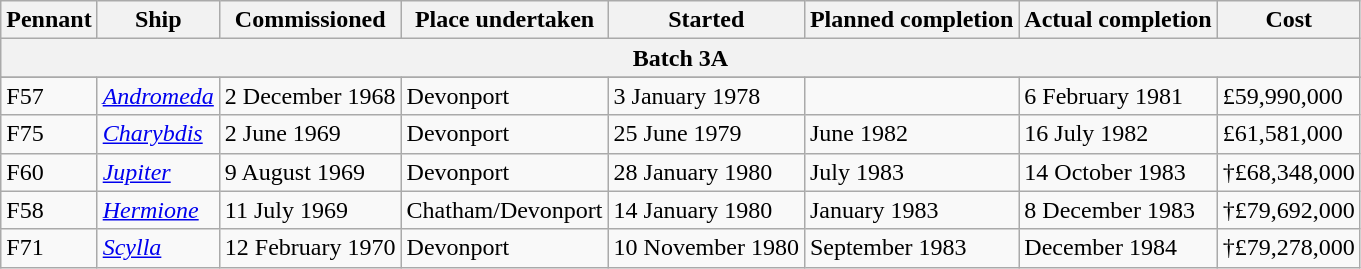<table class="wikitable">
<tr valign=top>
<th>Pennant</th>
<th>Ship</th>
<th>Commissioned</th>
<th>Place undertaken</th>
<th>Started</th>
<th>Planned completion</th>
<th>Actual completion</th>
<th>Cost</th>
</tr>
<tr>
<th colspan=8>Batch 3A</th>
</tr>
<tr>
</tr>
<tr valign=top>
<td>F57</td>
<td><a href='#'><em>Andromeda</em></a></td>
<td>2 December 1968 </td>
<td>Devonport </td>
<td>3 January 1978  </td>
<td></td>
<td>6 February 1981 </td>
<td>£59,990,000 </td>
</tr>
<tr valign=top>
<td>F75</td>
<td><a href='#'><em>Charybdis</em></a></td>
<td>2 June 1969 </td>
<td>Devonport </td>
<td>25 June 1979 </td>
<td>June 1982 </td>
<td>16 July 1982 </td>
<td>£61,581,000 </td>
</tr>
<tr valign=top>
<td>F60</td>
<td><a href='#'><em>Jupiter</em></a></td>
<td>9 August 1969 </td>
<td>Devonport </td>
<td>28 January 1980 </td>
<td>July 1983 </td>
<td>14 October 1983 </td>
<td>†£68,348,000 </td>
</tr>
<tr valign=top>
<td>F58</td>
<td><a href='#'><em>Hermione</em></a></td>
<td>11 July 1969 </td>
<td>Chatham/Devonport </td>
<td>14 January 1980 </td>
<td>January 1983 </td>
<td>8 December 1983 </td>
<td>†£79,692,000 </td>
</tr>
<tr valign=top>
<td>F71</td>
<td><a href='#'><em>Scylla</em></a></td>
<td>12 February 1970 </td>
<td>Devonport </td>
<td>10 November 1980 </td>
<td>September 1983 </td>
<td>December 1984 </td>
<td>†£79,278,000 </td>
</tr>
</table>
